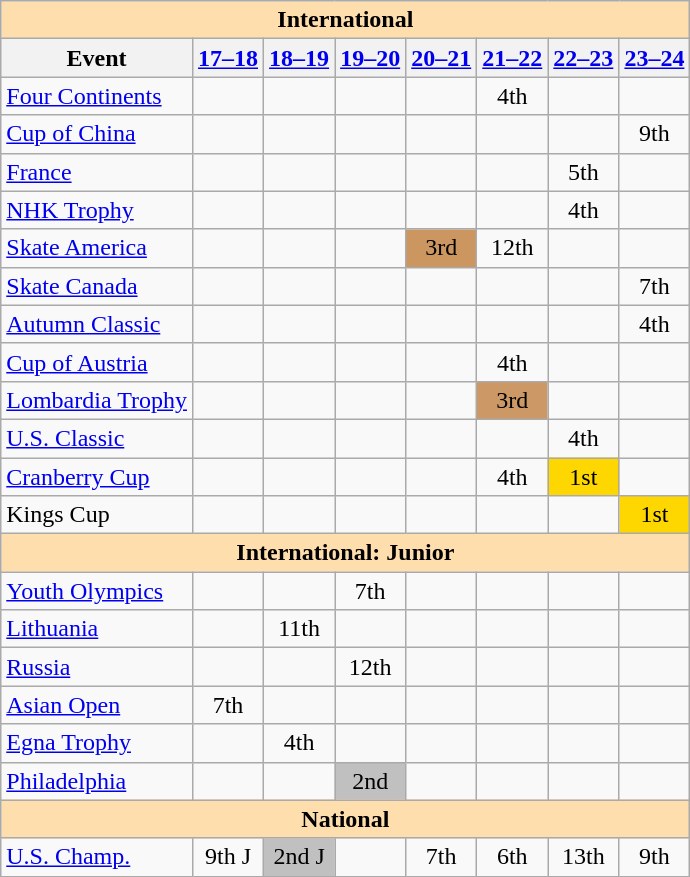<table class="wikitable" style="text-align:center">
<tr>
<th colspan="8" style="background-color: #ffdead;" align="center">International</th>
</tr>
<tr>
<th>Event</th>
<th><a href='#'>17–18</a></th>
<th><a href='#'>18–19</a></th>
<th><a href='#'>19–20</a></th>
<th><a href='#'>20–21</a></th>
<th><a href='#'>21–22</a></th>
<th><a href='#'>22–23</a></th>
<th><a href='#'>23–24</a></th>
</tr>
<tr>
<td align=left><a href='#'>Four Continents</a></td>
<td></td>
<td></td>
<td></td>
<td></td>
<td>4th</td>
<td></td>
<td></td>
</tr>
<tr>
<td align=left> <a href='#'>Cup of China</a></td>
<td></td>
<td></td>
<td></td>
<td></td>
<td></td>
<td></td>
<td>9th</td>
</tr>
<tr>
<td align=left> <a href='#'>France</a></td>
<td></td>
<td></td>
<td></td>
<td></td>
<td></td>
<td>5th</td>
<td></td>
</tr>
<tr>
<td align=left> <a href='#'>NHK Trophy</a></td>
<td></td>
<td></td>
<td></td>
<td></td>
<td></td>
<td>4th</td>
<td></td>
</tr>
<tr>
<td align=left> <a href='#'>Skate America</a></td>
<td></td>
<td></td>
<td></td>
<td bgcolor=cc966>3rd</td>
<td>12th</td>
<td></td>
<td></td>
</tr>
<tr>
<td align=left> <a href='#'>Skate Canada</a></td>
<td></td>
<td></td>
<td></td>
<td></td>
<td></td>
<td></td>
<td>7th</td>
</tr>
<tr>
<td align=left> <a href='#'>Autumn Classic</a></td>
<td></td>
<td></td>
<td></td>
<td></td>
<td></td>
<td></td>
<td>4th</td>
</tr>
<tr>
<td align=left> <a href='#'>Cup of Austria</a></td>
<td></td>
<td></td>
<td></td>
<td></td>
<td>4th</td>
<td></td>
<td></td>
</tr>
<tr>
<td align=left> <a href='#'>Lombardia Trophy</a></td>
<td></td>
<td></td>
<td></td>
<td></td>
<td bgcolor=cc9966>3rd</td>
<td></td>
<td></td>
</tr>
<tr>
<td align=left> <a href='#'>U.S. Classic</a></td>
<td></td>
<td></td>
<td></td>
<td></td>
<td></td>
<td>4th</td>
<td></td>
</tr>
<tr>
<td align=left><a href='#'>Cranberry Cup</a></td>
<td></td>
<td></td>
<td></td>
<td></td>
<td>4th</td>
<td bgcolor="gold">1st</td>
<td></td>
</tr>
<tr>
<td align=left>Kings Cup</td>
<td></td>
<td></td>
<td></td>
<td></td>
<td></td>
<td></td>
<td bgcolor=gold>1st</td>
</tr>
<tr>
<th colspan="8" style="background-color: #ffdead;" align="center">International: Junior</th>
</tr>
<tr>
<td align="left"><a href='#'>Youth Olympics</a></td>
<td></td>
<td></td>
<td>7th</td>
<td></td>
<td></td>
<td></td>
<td></td>
</tr>
<tr>
<td align="left"> <a href='#'>Lithuania</a></td>
<td></td>
<td>11th</td>
<td></td>
<td></td>
<td></td>
<td></td>
<td></td>
</tr>
<tr>
<td align="left"> <a href='#'>Russia</a></td>
<td></td>
<td></td>
<td>12th</td>
<td></td>
<td></td>
<td></td>
<td></td>
</tr>
<tr>
<td align="left"><a href='#'>Asian Open</a></td>
<td>7th</td>
<td></td>
<td></td>
<td></td>
<td></td>
<td></td>
<td></td>
</tr>
<tr>
<td align="left"><a href='#'>Egna Trophy</a></td>
<td></td>
<td>4th</td>
<td></td>
<td></td>
<td></td>
<td></td>
<td></td>
</tr>
<tr>
<td align="left"><a href='#'>Philadelphia</a></td>
<td></td>
<td></td>
<td bgcolor="silver">2nd</td>
<td></td>
<td></td>
<td></td>
<td></td>
</tr>
<tr>
<th colspan="8" style="background-color: #ffdead;" align="center">National</th>
</tr>
<tr>
<td align="left"><a href='#'>U.S. Champ.</a></td>
<td>9th J</td>
<td bgcolor="silver">2nd J</td>
<td></td>
<td>7th</td>
<td>6th</td>
<td>13th</td>
<td>9th</td>
</tr>
</table>
